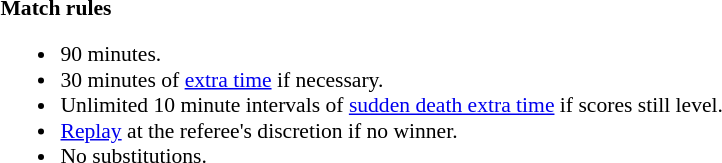<table style="width:100%; font-size:90%;">
<tr>
<td><br><strong>Match rules</strong><ul><li>90 minutes.</li><li>30 minutes of <a href='#'>extra time</a> if necessary.</li><li>Unlimited 10 minute intervals of <a href='#'>sudden death extra time</a> if scores still level.</li><li><a href='#'>Replay</a> at the referee's discretion if no winner.</li><li>No substitutions.</li></ul></td>
</tr>
</table>
